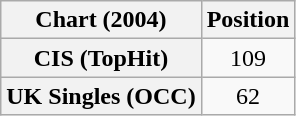<table class="wikitable plainrowheaders" style="text-align:center">
<tr>
<th>Chart (2004)</th>
<th>Position</th>
</tr>
<tr>
<th scope="row">CIS (TopHit)</th>
<td>109</td>
</tr>
<tr>
<th scope="row">UK Singles (OCC)</th>
<td>62</td>
</tr>
</table>
